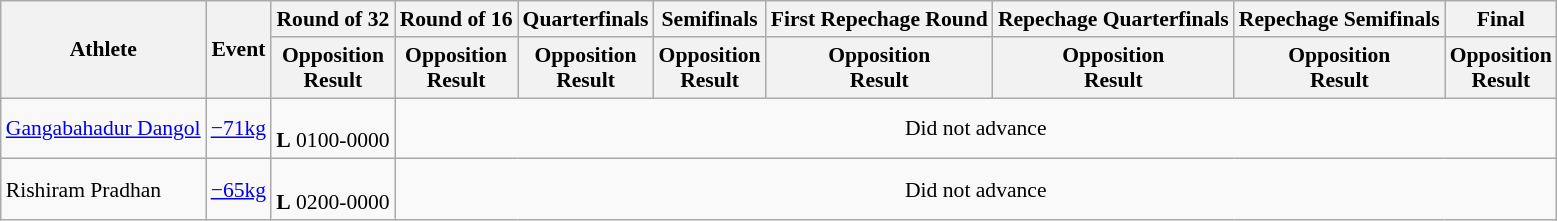<table class="wikitable" style="font-size:90%">
<tr>
<th rowspan="2">Athlete</th>
<th rowspan="2">Event</th>
<th>Round of 32</th>
<th>Round of 16</th>
<th>Quarterfinals</th>
<th>Semifinals</th>
<th>First Repechage Round</th>
<th>Repechage Quarterfinals</th>
<th>Repechage Semifinals</th>
<th>Final</th>
</tr>
<tr>
<th>Opposition<br>Result</th>
<th>Opposition<br>Result</th>
<th>Opposition<br>Result</th>
<th>Opposition<br>Result</th>
<th>Opposition<br>Result</th>
<th>Opposition<br>Result</th>
<th>Opposition<br>Result</th>
<th>Opposition<br>Result</th>
</tr>
<tr>
<td><a href='#'>Gangabahadur Dangol</a></td>
<td><a href='#'>−71kg</a></td>
<td align="center"><br><strong>L</strong> 0100-0000</td>
<td align="center" colspan="7">Did not advance</td>
</tr>
<tr>
<td>Rishiram Pradhan</td>
<td><a href='#'>−65kg</a></td>
<td align="center"><br><strong>L</strong> 0200-0000</td>
<td align="center" colspan="7">Did not advance</td>
</tr>
</table>
